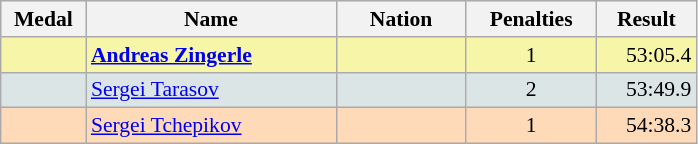<table class=wikitable style="border:1px solid #AAAAAA;font-size:90%">
<tr bgcolor="#E4E4E4">
<th style="border-bottom:1px solid #AAAAAA" width=50>Medal</th>
<th style="border-bottom:1px solid #AAAAAA" width=160>Name</th>
<th style="border-bottom:1px solid #AAAAAA" width=80>Nation</th>
<th style="border-bottom:1px solid #AAAAAA" width=80>Penalties</th>
<th style="border-bottom:1px solid #AAAAAA" width=60>Result</th>
</tr>
<tr bgcolor="#F7F6A8">
<td align="center"></td>
<td><strong><a href='#'>Andreas Zingerle</a></strong></td>
<td align="center"></td>
<td align="center">1</td>
<td align="right">53:05.4</td>
</tr>
<tr bgcolor="#DCE5E5">
<td align="center"></td>
<td><a href='#'>Sergei Tarasov</a></td>
<td align="center"> </td>
<td align="center">2</td>
<td align="right">53:49.9</td>
</tr>
<tr bgcolor="#FFDAB9">
<td align="center"></td>
<td><a href='#'>Sergei Tchepikov</a></td>
<td align="center"> </td>
<td align="center">1</td>
<td align="right">54:38.3</td>
</tr>
</table>
